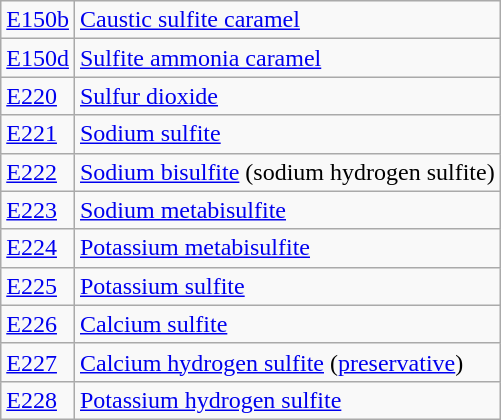<table class="wikitable">
<tr>
<td><a href='#'>E150b</a></td>
<td><a href='#'>Caustic sulfite caramel</a></td>
</tr>
<tr>
<td><a href='#'>E150d</a></td>
<td><a href='#'>Sulfite ammonia caramel</a></td>
</tr>
<tr>
<td><a href='#'>E220</a></td>
<td><a href='#'>Sulfur dioxide</a></td>
</tr>
<tr>
<td><a href='#'>E221</a></td>
<td><a href='#'>Sodium sulfite</a></td>
</tr>
<tr>
<td><a href='#'>E222</a></td>
<td><a href='#'>Sodium bisulfite</a> (sodium hydrogen sulfite)</td>
</tr>
<tr>
<td><a href='#'>E223</a></td>
<td><a href='#'>Sodium metabisulfite</a></td>
</tr>
<tr>
<td><a href='#'>E224</a></td>
<td><a href='#'>Potassium metabisulfite</a></td>
</tr>
<tr>
<td><a href='#'>E225</a></td>
<td><a href='#'>Potassium sulfite</a></td>
</tr>
<tr>
<td><a href='#'>E226</a></td>
<td><a href='#'>Calcium sulfite</a></td>
</tr>
<tr>
<td><a href='#'>E227</a></td>
<td><a href='#'>Calcium hydrogen sulfite</a> (<a href='#'>preservative</a>)</td>
</tr>
<tr>
<td><a href='#'>E228</a></td>
<td><a href='#'>Potassium hydrogen sulfite</a></td>
</tr>
</table>
